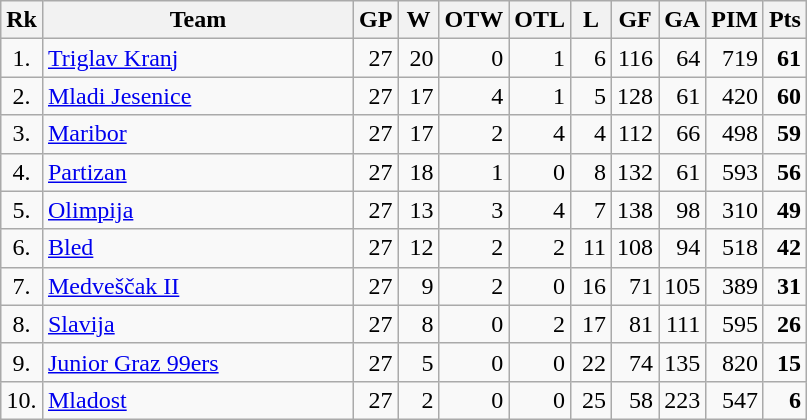<table class="wikitable" style="text-align:right;">
<tr>
<th width=20>Rk</th>
<th width=200>Team</th>
<th width=20 abbr="Games Played">GP</th>
<th width=20 abbr="Won">W</th>
<th width=20 abbr="Overtimes Won">OTW</th>
<th width=20 abbr="Overtime Lost">OTL</th>
<th width=20 abbr="Lost">L</th>
<th width=20 abbr="Goals for">GF</th>
<th width=20 abbr="Goals against">GA</th>
<th width=20 abbr="Penalties in Minutes">PIM</th>
<th width=20 abbr="Points">Pts</th>
</tr>
<tr>
<td style="text-align:center;">1.</td>
<td align=left><a href='#'>Triglav Kranj</a></td>
<td>27</td>
<td>20</td>
<td>0</td>
<td>1</td>
<td>6</td>
<td>116</td>
<td>64</td>
<td>719</td>
<td><strong>61</strong></td>
</tr>
<tr>
<td style="text-align:center;">2.</td>
<td align=left><a href='#'>Mladi Jesenice</a></td>
<td>27</td>
<td>17</td>
<td>4</td>
<td>1</td>
<td>5</td>
<td>128</td>
<td>61</td>
<td>420</td>
<td><strong>60</strong></td>
</tr>
<tr>
<td style="text-align:center;">3.</td>
<td align=left><a href='#'>Maribor</a></td>
<td>27</td>
<td>17</td>
<td>2</td>
<td>4</td>
<td>4</td>
<td>112</td>
<td>66</td>
<td>498</td>
<td><strong>59</strong></td>
</tr>
<tr>
<td style="text-align:center;">4.</td>
<td align=left><a href='#'>Partizan</a></td>
<td>27</td>
<td>18</td>
<td>1</td>
<td>0</td>
<td>8</td>
<td>132</td>
<td>61</td>
<td>593</td>
<td><strong>56</strong></td>
</tr>
<tr>
<td style="text-align:center;">5.</td>
<td align=left><a href='#'>Olimpija</a></td>
<td>27</td>
<td>13</td>
<td>3</td>
<td>4</td>
<td>7</td>
<td>138</td>
<td>98</td>
<td>310</td>
<td><strong>49</strong></td>
</tr>
<tr>
<td style="text-align:center;">6.</td>
<td align=left><a href='#'>Bled</a></td>
<td>27</td>
<td>12</td>
<td>2</td>
<td>2</td>
<td>11</td>
<td>108</td>
<td>94</td>
<td>518</td>
<td><strong>42</strong></td>
</tr>
<tr>
<td style="text-align:center;">7.</td>
<td align=left><a href='#'>Medveščak II</a></td>
<td>27</td>
<td>9</td>
<td>2</td>
<td>0</td>
<td>16</td>
<td>71</td>
<td>105</td>
<td>389</td>
<td><strong>31</strong></td>
</tr>
<tr>
<td style="text-align:center;">8.</td>
<td align=left><a href='#'>Slavija</a></td>
<td>27</td>
<td>8</td>
<td>0</td>
<td>2</td>
<td>17</td>
<td>81</td>
<td>111</td>
<td>595</td>
<td><strong>26</strong></td>
</tr>
<tr>
<td style="text-align:center;">9.</td>
<td align=left><a href='#'>Junior Graz 99ers</a></td>
<td>27</td>
<td>5</td>
<td>0</td>
<td>0</td>
<td>22</td>
<td>74</td>
<td>135</td>
<td>820</td>
<td><strong>15</strong></td>
</tr>
<tr>
<td style="text-align:center;">10.</td>
<td align=left><a href='#'>Mladost</a></td>
<td>27</td>
<td>2</td>
<td>0</td>
<td>0</td>
<td>25</td>
<td>58</td>
<td>223</td>
<td>547</td>
<td><strong>6</strong></td>
</tr>
</table>
